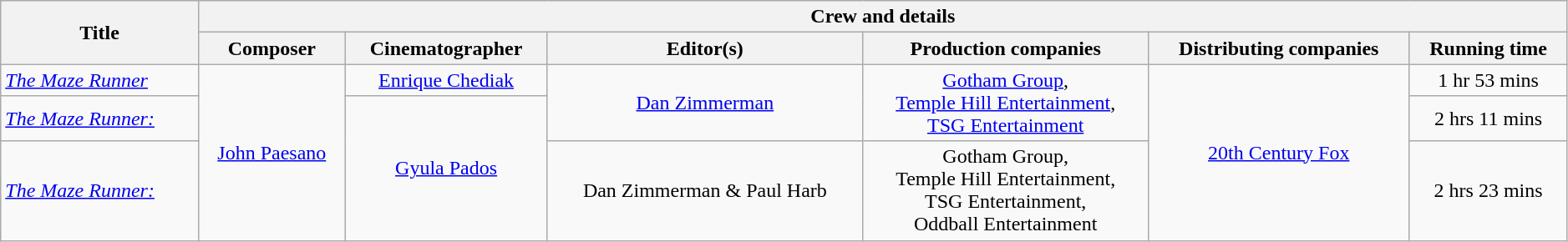<table class="wikitable plainrowheaders" style="text-align:center; width:99%;">
<tr>
<th rowspan="2">Title</th>
<th colspan="7">Crew and details</th>
</tr>
<tr>
<th>Composer</th>
<th>Cinematographer</th>
<th>Editor(s)</th>
<th>Production companies</th>
<th>Distributing companies</th>
<th>Running time</th>
</tr>
<tr>
<td style="text-align:left"><em><a href='#'>The Maze Runner</a></em></td>
<td rowspan="3"><a href='#'>John Paesano</a></td>
<td><a href='#'>Enrique Chediak</a></td>
<td rowspan="2"><a href='#'>Dan Zimmerman</a></td>
<td rowspan="2"><a href='#'>Gotham Group</a>, <br><a href='#'>Temple Hill Entertainment</a>, <br><a href='#'>TSG Entertainment</a></td>
<td rowspan="3"><a href='#'>20th Century Fox</a></td>
<td>1 hr 53 mins</td>
</tr>
<tr>
<td style="text-align:left"><em><a href='#'>The Maze Runner: </a></em></td>
<td rowspan="2"><a href='#'>Gyula Pados</a></td>
<td>2 hrs 11 mins</td>
</tr>
<tr>
<td style="text-align:left"><em><a href='#'>The Maze Runner: </a></em></td>
<td>Dan Zimmerman & Paul Harb</td>
<td>Gotham Group, <br>Temple Hill Entertainment, <br>TSG Entertainment, <br>Oddball Entertainment</td>
<td>2 hrs 23 mins</td>
</tr>
</table>
